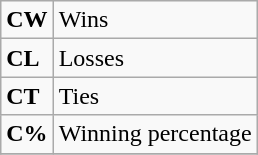<table class="wikitable">
<tr>
<td><strong>CW</strong></td>
<td>Wins</td>
</tr>
<tr>
<td><strong>CL</strong></td>
<td>Losses</td>
</tr>
<tr>
<td><strong>CT</strong></td>
<td>Ties</td>
</tr>
<tr>
<td><strong>C%</strong></td>
<td>Winning percentage</td>
</tr>
<tr>
</tr>
</table>
